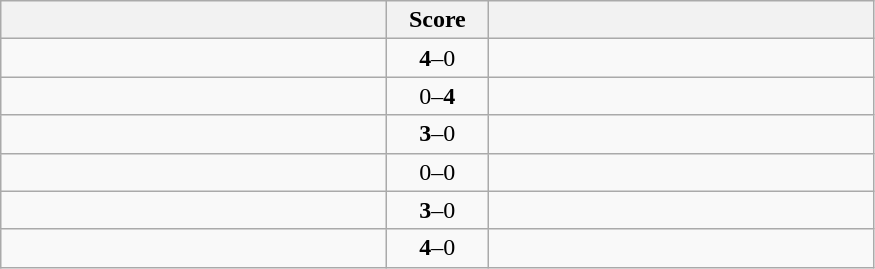<table class="wikitable" style="text-align: center;">
<tr>
<th width=250></th>
<th width=60>Score</th>
<th width=250></th>
</tr>
<tr>
<td align=left><strong></strong></td>
<td><strong>4</strong>–0</td>
<td align=left></td>
</tr>
<tr>
<td align=left></td>
<td>0–<strong>4</strong></td>
<td align=left><strong></strong></td>
</tr>
<tr>
<td align=left><strong></strong></td>
<td><strong>3</strong>–0</td>
<td align=left></td>
</tr>
<tr>
<td align=left></td>
<td>0–0</td>
<td align=left></td>
</tr>
<tr>
<td align=left><strong></strong></td>
<td><strong>3</strong>–0</td>
<td align=left></td>
</tr>
<tr>
<td align=left><strong></strong></td>
<td><strong>4</strong>–0</td>
<td align=left></td>
</tr>
</table>
